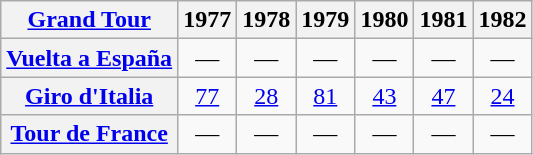<table class="wikitable plainrowheaders">
<tr>
<th scope="col"><a href='#'>Grand Tour</a></th>
<th scope="col">1977</th>
<th scope="col">1978</th>
<th scope="col">1979</th>
<th scope="col">1980</th>
<th scope="col">1981</th>
<th scope="col">1982</th>
</tr>
<tr style="text-align:center;">
<th scope="row"> <a href='#'>Vuelta a España</a></th>
<td>—</td>
<td>—</td>
<td>—</td>
<td>—</td>
<td>—</td>
<td>—</td>
</tr>
<tr style="text-align:center;">
<th scope="row"> <a href='#'>Giro d'Italia</a></th>
<td><a href='#'>77</a></td>
<td><a href='#'>28</a></td>
<td><a href='#'>81</a></td>
<td><a href='#'>43</a></td>
<td><a href='#'>47</a></td>
<td><a href='#'>24</a></td>
</tr>
<tr style="text-align:center;">
<th scope="row"> <a href='#'>Tour de France</a></th>
<td>—</td>
<td>—</td>
<td>—</td>
<td>—</td>
<td>—</td>
<td>—</td>
</tr>
</table>
